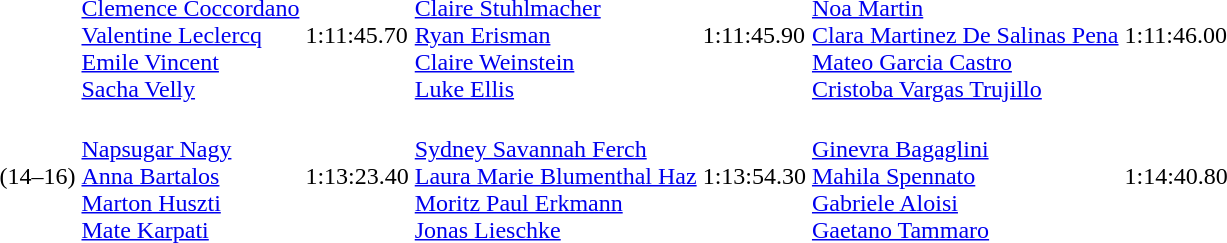<table>
<tr>
<td></td>
<td><br><a href='#'>Clemence Coccordano</a><br><a href='#'>Valentine Leclercq</a><br><a href='#'>Emile Vincent</a><br><a href='#'>Sacha Velly</a></td>
<td>1:11:45.70</td>
<td><br><a href='#'>Claire Stuhlmacher</a><br><a href='#'>Ryan Erisman</a><br><a href='#'>Claire Weinstein</a><br><a href='#'>Luke Ellis</a></td>
<td>1:11:45.90</td>
<td><br><a href='#'>Noa Martin</a><br><a href='#'>Clara Martinez De Salinas Pena</a><br><a href='#'>Mateo Garcia Castro</a><br><a href='#'>Cristoba Vargas Trujillo</a></td>
<td>1:11:46.00</td>
</tr>
<tr>
<td> (14–16)</td>
<td><br><a href='#'>Napsugar Nagy</a><br><a href='#'>Anna Bartalos</a><br><a href='#'>Marton Huszti</a><br><a href='#'>Mate Karpati</a></td>
<td>1:13:23.40</td>
<td><br><a href='#'>Sydney Savannah Ferch</a><br><a href='#'>Laura Marie Blumenthal Haz</a><br><a href='#'>Moritz Paul Erkmann</a><br><a href='#'>Jonas Lieschke</a></td>
<td>1:13:54.30</td>
<td><br><a href='#'>Ginevra Bagaglini</a><br><a href='#'>Mahila Spennato</a><br><a href='#'>Gabriele Aloisi</a><br><a href='#'>Gaetano Tammaro</a></td>
<td>1:14:40.80</td>
</tr>
</table>
